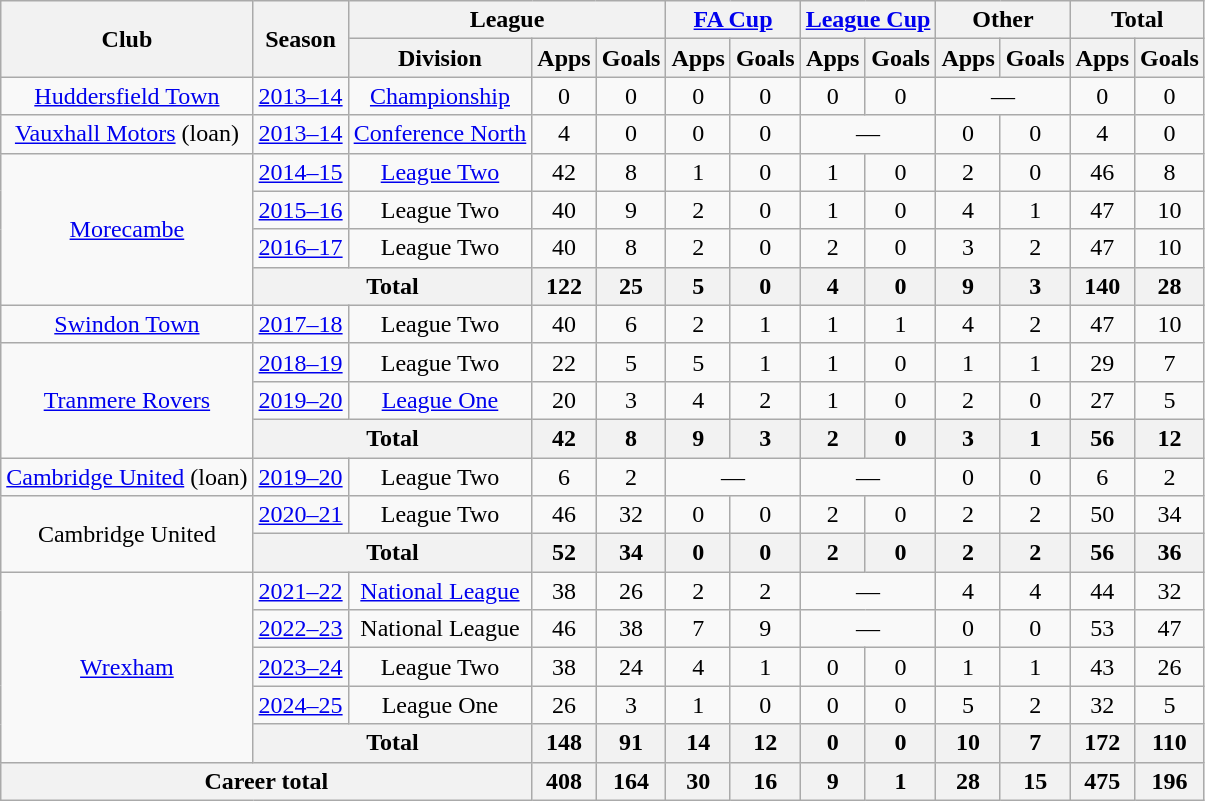<table class=wikitable style="text-align:center">
<tr>
<th rowspan=2>Club</th>
<th rowspan=2>Season</th>
<th colspan=3>League</th>
<th colspan=2><a href='#'>FA Cup</a></th>
<th colspan=2><a href='#'>League Cup</a></th>
<th colspan=2>Other</th>
<th colspan=2>Total</th>
</tr>
<tr>
<th>Division</th>
<th>Apps</th>
<th>Goals</th>
<th>Apps</th>
<th>Goals</th>
<th>Apps</th>
<th>Goals</th>
<th>Apps</th>
<th>Goals</th>
<th>Apps</th>
<th>Goals</th>
</tr>
<tr>
<td><a href='#'>Huddersfield Town</a></td>
<td><a href='#'>2013–14</a></td>
<td><a href='#'>Championship</a></td>
<td>0</td>
<td>0</td>
<td>0</td>
<td>0</td>
<td>0</td>
<td>0</td>
<td colspan="2">—</td>
<td>0</td>
<td>0</td>
</tr>
<tr>
<td><a href='#'>Vauxhall Motors</a> (loan)</td>
<td><a href='#'>2013–14</a></td>
<td><a href='#'>Conference North</a></td>
<td>4</td>
<td>0</td>
<td>0</td>
<td>0</td>
<td colspan="2">—</td>
<td>0</td>
<td>0</td>
<td>4</td>
<td>0</td>
</tr>
<tr>
<td rowspan=4><a href='#'>Morecambe</a></td>
<td><a href='#'>2014–15</a></td>
<td><a href='#'>League Two</a></td>
<td>42</td>
<td>8</td>
<td>1</td>
<td>0</td>
<td>1</td>
<td>0</td>
<td>2</td>
<td>0</td>
<td>46</td>
<td>8</td>
</tr>
<tr>
<td><a href='#'>2015–16</a></td>
<td>League Two</td>
<td>40</td>
<td>9</td>
<td>2</td>
<td>0</td>
<td>1</td>
<td>0</td>
<td>4</td>
<td>1</td>
<td>47</td>
<td>10</td>
</tr>
<tr>
<td><a href='#'>2016–17</a></td>
<td>League Two</td>
<td>40</td>
<td>8</td>
<td>2</td>
<td>0</td>
<td>2</td>
<td>0</td>
<td>3</td>
<td>2</td>
<td>47</td>
<td>10</td>
</tr>
<tr>
<th colspan=2>Total</th>
<th>122</th>
<th>25</th>
<th>5</th>
<th>0</th>
<th>4</th>
<th>0</th>
<th>9</th>
<th>3</th>
<th>140</th>
<th>28</th>
</tr>
<tr>
<td><a href='#'>Swindon Town</a></td>
<td><a href='#'>2017–18</a></td>
<td>League Two</td>
<td>40</td>
<td>6</td>
<td>2</td>
<td>1</td>
<td>1</td>
<td>1</td>
<td>4</td>
<td>2</td>
<td>47</td>
<td>10</td>
</tr>
<tr>
<td rowspan="3"><a href='#'>Tranmere Rovers</a></td>
<td><a href='#'>2018–19</a></td>
<td>League Two</td>
<td>22</td>
<td>5</td>
<td>5</td>
<td>1</td>
<td>1</td>
<td>0</td>
<td>1</td>
<td>1</td>
<td>29</td>
<td>7</td>
</tr>
<tr>
<td><a href='#'>2019–20</a></td>
<td><a href='#'>League One</a></td>
<td>20</td>
<td>3</td>
<td>4</td>
<td>2</td>
<td>1</td>
<td>0</td>
<td>2</td>
<td>0</td>
<td>27</td>
<td>5</td>
</tr>
<tr>
<th colspan="2">Total</th>
<th>42</th>
<th>8</th>
<th>9</th>
<th>3</th>
<th>2</th>
<th>0</th>
<th>3</th>
<th>1</th>
<th>56</th>
<th>12</th>
</tr>
<tr>
<td><a href='#'>Cambridge United</a> (loan)</td>
<td><a href='#'>2019–20</a></td>
<td>League Two</td>
<td>6</td>
<td>2</td>
<td colspan="2">—</td>
<td colspan="2">—</td>
<td>0</td>
<td>0</td>
<td>6</td>
<td>2</td>
</tr>
<tr>
<td rowspan="2">Cambridge United</td>
<td><a href='#'>2020–21</a></td>
<td>League Two</td>
<td>46</td>
<td>32</td>
<td>0</td>
<td>0</td>
<td>2</td>
<td>0</td>
<td>2</td>
<td>2</td>
<td>50</td>
<td>34</td>
</tr>
<tr>
<th colspan="2">Total</th>
<th>52</th>
<th>34</th>
<th>0</th>
<th>0</th>
<th>2</th>
<th>0</th>
<th>2</th>
<th>2</th>
<th>56</th>
<th>36</th>
</tr>
<tr>
<td rowspan="5"><a href='#'>Wrexham</a></td>
<td><a href='#'>2021–22</a></td>
<td><a href='#'>National League</a></td>
<td>38</td>
<td>26</td>
<td>2</td>
<td>2</td>
<td colspan="2">—</td>
<td>4</td>
<td>4</td>
<td>44</td>
<td>32</td>
</tr>
<tr>
<td><a href='#'>2022–23</a></td>
<td>National League</td>
<td>46</td>
<td>38</td>
<td>7</td>
<td>9</td>
<td colspan="2">—</td>
<td>0</td>
<td>0</td>
<td>53</td>
<td>47</td>
</tr>
<tr>
<td><a href='#'>2023–24</a></td>
<td>League Two</td>
<td>38</td>
<td>24</td>
<td>4</td>
<td>1</td>
<td>0</td>
<td>0</td>
<td>1</td>
<td>1</td>
<td>43</td>
<td>26</td>
</tr>
<tr>
<td><a href='#'>2024–25</a></td>
<td>League One</td>
<td>26</td>
<td>3</td>
<td>1</td>
<td>0</td>
<td>0</td>
<td>0</td>
<td>5</td>
<td>2</td>
<td>32</td>
<td>5</td>
</tr>
<tr>
<th colspan="2">Total</th>
<th>148</th>
<th>91</th>
<th>14</th>
<th>12</th>
<th>0</th>
<th>0</th>
<th>10</th>
<th>7</th>
<th>172</th>
<th>110</th>
</tr>
<tr>
<th colspan="3">Career total</th>
<th>408</th>
<th>164</th>
<th>30</th>
<th>16</th>
<th>9</th>
<th>1</th>
<th>28</th>
<th>15</th>
<th>475</th>
<th>196</th>
</tr>
</table>
